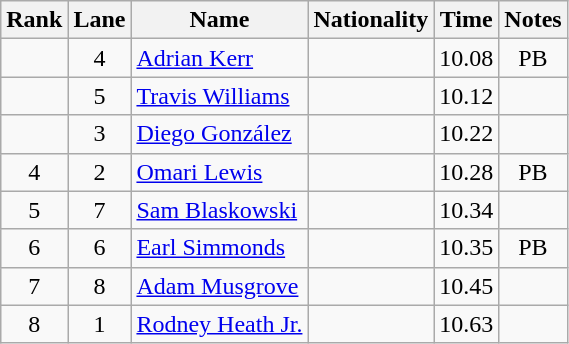<table class="wikitable sortable" style="text-align:center">
<tr>
<th>Rank</th>
<th>Lane</th>
<th>Name</th>
<th>Nationality</th>
<th>Time</th>
<th>Notes</th>
</tr>
<tr>
<td></td>
<td>4</td>
<td align=left><a href='#'>Adrian Kerr</a></td>
<td align=left></td>
<td>10.08</td>
<td>PB</td>
</tr>
<tr>
<td></td>
<td>5</td>
<td align=left><a href='#'>Travis Williams</a></td>
<td align=left></td>
<td>10.12</td>
<td></td>
</tr>
<tr>
<td></td>
<td>3</td>
<td align=left><a href='#'>Diego González</a></td>
<td align=left></td>
<td>10.22</td>
<td></td>
</tr>
<tr>
<td>4</td>
<td>2</td>
<td align=left><a href='#'>Omari Lewis</a></td>
<td align=left></td>
<td>10.28</td>
<td>PB</td>
</tr>
<tr>
<td>5</td>
<td>7</td>
<td align=left><a href='#'>Sam Blaskowski</a></td>
<td align=left></td>
<td>10.34</td>
<td></td>
</tr>
<tr>
<td>6</td>
<td>6</td>
<td align=left><a href='#'>Earl Simmonds</a></td>
<td align=left></td>
<td>10.35</td>
<td>PB</td>
</tr>
<tr>
<td>7</td>
<td>8</td>
<td align=left><a href='#'>Adam Musgrove</a></td>
<td align=left></td>
<td>10.45</td>
<td></td>
</tr>
<tr>
<td>8</td>
<td>1</td>
<td align=left><a href='#'>Rodney Heath Jr.</a></td>
<td align=left></td>
<td>10.63</td>
<td></td>
</tr>
</table>
